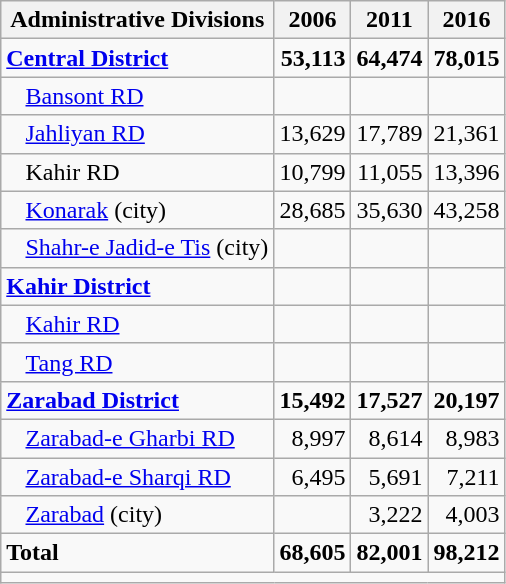<table class="wikitable">
<tr>
<th>Administrative Divisions</th>
<th>2006</th>
<th>2011</th>
<th>2016</th>
</tr>
<tr>
<td><strong><a href='#'>Central District</a></strong></td>
<td style="text-align: right;"><strong>53,113</strong></td>
<td style="text-align: right;"><strong>64,474</strong></td>
<td style="text-align: right;"><strong>78,015</strong></td>
</tr>
<tr>
<td style="padding-left: 1em;"><a href='#'>Bansont RD</a></td>
<td style="text-align: right;"></td>
<td style="text-align: right;"></td>
<td style="text-align: right;"></td>
</tr>
<tr>
<td style="padding-left: 1em;"><a href='#'>Jahliyan RD</a></td>
<td style="text-align: right;">13,629</td>
<td style="text-align: right;">17,789</td>
<td style="text-align: right;">21,361</td>
</tr>
<tr>
<td style="padding-left: 1em;">Kahir RD</td>
<td style="text-align: right;">10,799</td>
<td style="text-align: right;">11,055</td>
<td style="text-align: right;">13,396</td>
</tr>
<tr>
<td style="padding-left: 1em;"><a href='#'>Konarak</a> (city)</td>
<td style="text-align: right;">28,685</td>
<td style="text-align: right;">35,630</td>
<td style="text-align: right;">43,258</td>
</tr>
<tr>
<td style="padding-left: 1em;"><a href='#'>Shahr-e Jadid-e Tis</a> (city)</td>
<td style="text-align: right;"></td>
<td style="text-align: right;"></td>
<td style="text-align: right;"></td>
</tr>
<tr>
<td><strong><a href='#'>Kahir District</a></strong></td>
<td style="text-align: right;"></td>
<td style="text-align: right;"></td>
<td style="text-align: right;"></td>
</tr>
<tr>
<td style="padding-left: 1em;"><a href='#'>Kahir RD</a></td>
<td style="text-align: right;"></td>
<td style="text-align: right;"></td>
<td style="text-align: right;"></td>
</tr>
<tr>
<td style="padding-left: 1em;"><a href='#'>Tang RD</a></td>
<td style="text-align: right;"></td>
<td style="text-align: right;"></td>
<td style="text-align: right;"></td>
</tr>
<tr>
<td><strong><a href='#'>Zarabad District</a></strong></td>
<td style="text-align: right;"><strong>15,492</strong></td>
<td style="text-align: right;"><strong>17,527</strong></td>
<td style="text-align: right;"><strong>20,197</strong></td>
</tr>
<tr>
<td style="padding-left: 1em;"><a href='#'>Zarabad-e Gharbi RD</a></td>
<td style="text-align: right;">8,997</td>
<td style="text-align: right;">8,614</td>
<td style="text-align: right;">8,983</td>
</tr>
<tr>
<td style="padding-left: 1em;"><a href='#'>Zarabad-e Sharqi RD</a></td>
<td style="text-align: right;">6,495</td>
<td style="text-align: right;">5,691</td>
<td style="text-align: right;">7,211</td>
</tr>
<tr>
<td style="padding-left: 1em;"><a href='#'>Zarabad</a> (city)</td>
<td style="text-align: right;"></td>
<td style="text-align: right;">3,222</td>
<td style="text-align: right;">4,003</td>
</tr>
<tr>
<td><strong>Total</strong></td>
<td style="text-align: right;"><strong>68,605</strong></td>
<td style="text-align: right;"><strong>82,001</strong></td>
<td style="text-align: right;"><strong>98,212</strong></td>
</tr>
<tr>
<td colspan=4></td>
</tr>
</table>
